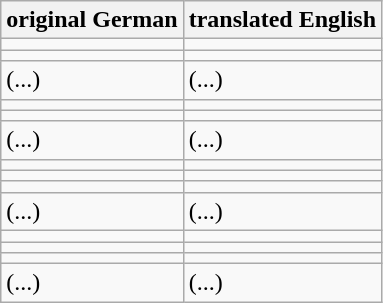<table class=wikitable>
<tr>
<th>original German</th>
<th>translated English</th>
</tr>
<tr>
<td></td>
<td></td>
</tr>
<tr>
<td></td>
<td></td>
</tr>
<tr>
<td>(...)</td>
<td>(...)</td>
</tr>
<tr>
<td></td>
<td></td>
</tr>
<tr>
<td></td>
<td></td>
</tr>
<tr>
<td>(...)</td>
<td>(...)</td>
</tr>
<tr>
<td></td>
<td></td>
</tr>
<tr>
<td></td>
<td></td>
</tr>
<tr>
<td></td>
<td></td>
</tr>
<tr>
<td>(...)</td>
<td>(...)</td>
</tr>
<tr>
<td></td>
<td></td>
</tr>
<tr>
<td></td>
<td></td>
</tr>
<tr>
<td></td>
<td></td>
</tr>
<tr>
<td>(...)</td>
<td>(...)</td>
</tr>
</table>
